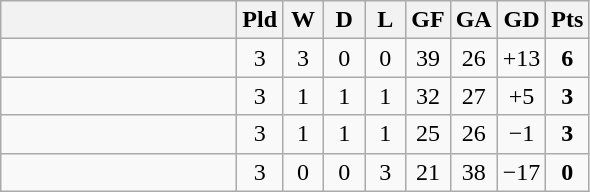<table class="wikitable" style="text-align:center;">
<tr>
<th width=150></th>
<th width=20>Pld</th>
<th width=20>W</th>
<th width=20>D</th>
<th width=20>L</th>
<th width=20>GF</th>
<th width=20>GA</th>
<th width=20>GD</th>
<th width=20>Pts</th>
</tr>
<tr>
<td align="left"></td>
<td>3</td>
<td>3</td>
<td>0</td>
<td>0</td>
<td>39</td>
<td>26</td>
<td>+13</td>
<td><strong>6</strong></td>
</tr>
<tr>
<td align="left"></td>
<td>3</td>
<td>1</td>
<td>1</td>
<td>1</td>
<td>32</td>
<td>27</td>
<td>+5</td>
<td><strong>3</strong></td>
</tr>
<tr>
<td align="left"></td>
<td>3</td>
<td>1</td>
<td>1</td>
<td>1</td>
<td>25</td>
<td>26</td>
<td>−1</td>
<td><strong>3</strong></td>
</tr>
<tr>
<td align="left"></td>
<td>3</td>
<td>0</td>
<td>0</td>
<td>3</td>
<td>21</td>
<td>38</td>
<td>−17</td>
<td><strong>0</strong></td>
</tr>
</table>
